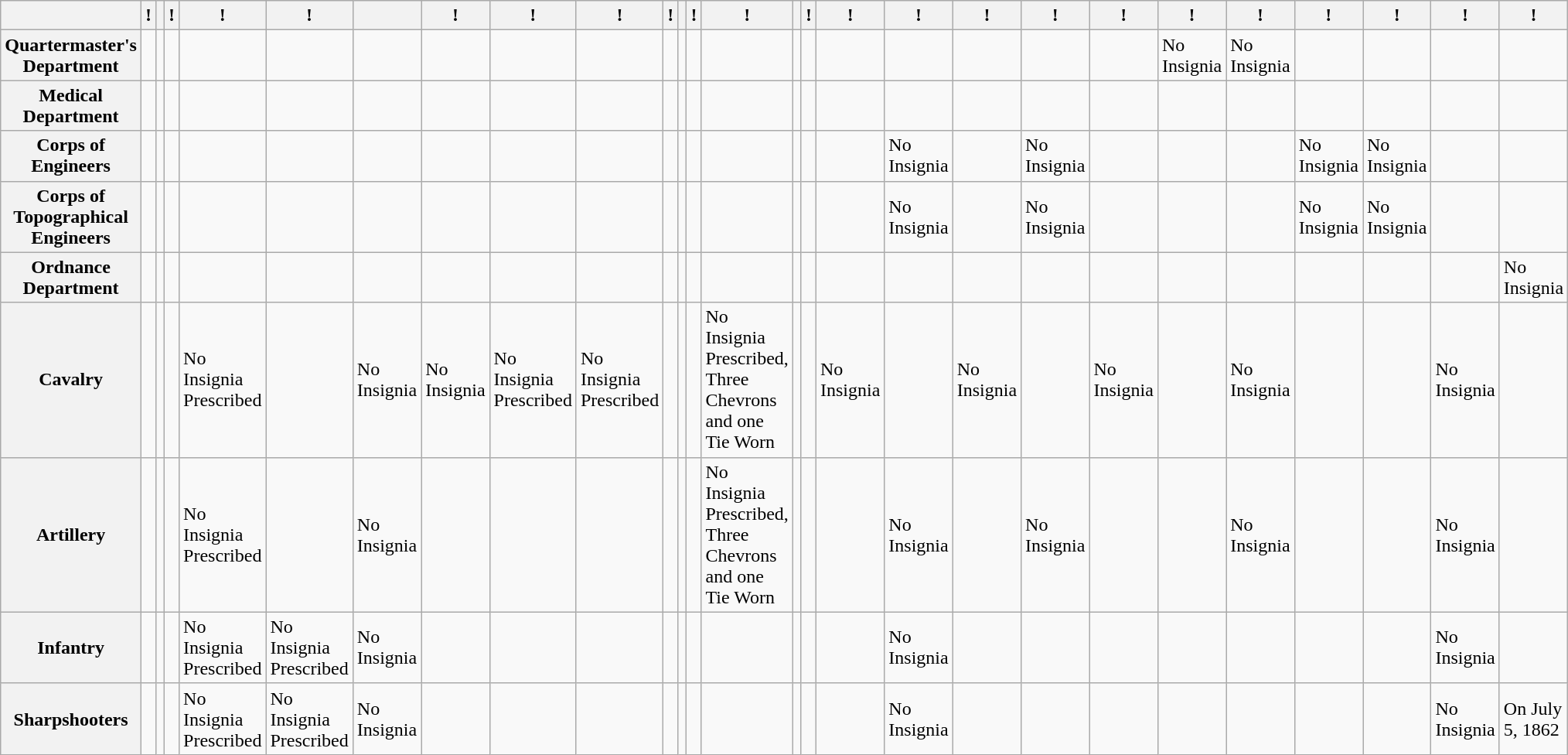<table class="wikitable">
<tr style="text-align:center;">
<th></th>
<th>!<small></small></th>
<th><small></small></th>
<th>!<small></small></th>
<th>!<small></small></th>
<th>!<small></small></th>
<th><small></small></th>
<th>!<small></small></th>
<th>!<small></small></th>
<th>!<small></small></th>
<th>!<small></small></th>
<th><small></small></th>
<th>!<small></small></th>
<th>!<small></small></th>
<th><small></small></th>
<th>!<small></small></th>
<th>!<small></small></th>
<th>!<small></small></th>
<th>!<small></small></th>
<th>!<small></small></th>
<th>!<small></small></th>
<th>!<small></small></th>
<th>!<small></small></th>
<th>!<small></small></th>
<th>!<small></small></th>
<th>!<small></small></th>
<th>!<small></small></th>
</tr>
<tr>
<th>Quartermaster's Department</th>
<td></td>
<td></td>
<td></td>
<td></td>
<td></td>
<td></td>
<td></td>
<td></td>
<td></td>
<td></td>
<td></td>
<td></td>
<td></td>
<td></td>
<td></td>
<td></td>
<td></td>
<td></td>
<td></td>
<td></td>
<td>No Insignia</td>
<td>No Insignia</td>
<td></td>
<td></td>
<td></td>
<td></td>
</tr>
<tr>
<th>Medical Department</th>
<td></td>
<td></td>
<td></td>
<td></td>
<td></td>
<td></td>
<td></td>
<td></td>
<td></td>
<td></td>
<td></td>
<td></td>
<td></td>
<td></td>
<td></td>
<td></td>
<td></td>
<td></td>
<td></td>
<td></td>
<td></td>
<td></td>
<td></td>
<td></td>
<td></td>
<td></td>
</tr>
<tr>
<th>Corps of Engineers</th>
<td></td>
<td></td>
<td></td>
<td></td>
<td></td>
<td></td>
<td></td>
<td></td>
<td></td>
<td></td>
<td></td>
<td></td>
<td></td>
<td></td>
<td></td>
<td></td>
<td>No Insignia</td>
<td></td>
<td>No Insignia</td>
<td></td>
<td></td>
<td></td>
<td>No Insignia</td>
<td>No Insignia</td>
<td></td>
</tr>
<tr>
<th>Corps of Topographical Engineers</th>
<td></td>
<td></td>
<td></td>
<td></td>
<td></td>
<td></td>
<td></td>
<td></td>
<td></td>
<td></td>
<td></td>
<td></td>
<td></td>
<td></td>
<td></td>
<td></td>
<td>No Insignia</td>
<td></td>
<td>No Insignia</td>
<td></td>
<td></td>
<td></td>
<td>No Insignia</td>
<td>No Insignia</td>
<td></td>
<td></td>
</tr>
<tr>
<th>Ordnance Department</th>
<td></td>
<td></td>
<td></td>
<td></td>
<td></td>
<td></td>
<td></td>
<td></td>
<td></td>
<td></td>
<td></td>
<td></td>
<td></td>
<td></td>
<td></td>
<td></td>
<td></td>
<td></td>
<td></td>
<td></td>
<td></td>
<td></td>
<td></td>
<td></td>
<td></td>
<td>No Insignia</td>
</tr>
<tr>
<th>Cavalry</th>
<td></td>
<td></td>
<td></td>
<td>No Insignia Prescribed</td>
<td></td>
<td>No Insignia</td>
<td>No Insignia</td>
<td>No Insignia Prescribed</td>
<td>No Insignia Prescribed</td>
<td></td>
<td></td>
<td></td>
<td>No Insignia Prescribed, Three Chevrons and one Tie Worn</td>
<td></td>
<td></td>
<td>No Insignia</td>
<td></td>
<td>No Insignia</td>
<td></td>
<td>No Insignia</td>
<td></td>
<td>No Insignia</td>
<td></td>
<td></td>
<td>No Insignia</td>
<td></td>
</tr>
<tr>
<th>Artillery</th>
<td></td>
<td></td>
<td></td>
<td>No Insignia Prescribed</td>
<td></td>
<td>No Insignia</td>
<td></td>
<td></td>
<td></td>
<td></td>
<td></td>
<td></td>
<td>No Insignia Prescribed, Three Chevrons and one Tie Worn</td>
<td></td>
<td></td>
<td></td>
<td>No Insignia</td>
<td></td>
<td>No Insignia</td>
<td></td>
<td></td>
<td>No Insignia</td>
<td></td>
<td></td>
<td>No Insignia</td>
<td></td>
</tr>
<tr>
<th>Infantry</th>
<td></td>
<td></td>
<td></td>
<td>No Insignia Prescribed</td>
<td>No Insignia Prescribed</td>
<td>No Insignia</td>
<td></td>
<td></td>
<td></td>
<td></td>
<td></td>
<td></td>
<td></td>
<td></td>
<td></td>
<td></td>
<td>No Insignia</td>
<td></td>
<td></td>
<td></td>
<td></td>
<td></td>
<td></td>
<td></td>
<td>No Insignia</td>
<td></td>
</tr>
<tr>
<th>Sharpshooters</th>
<td></td>
<td></td>
<td></td>
<td>No Insignia Prescribed</td>
<td>No Insignia Prescribed</td>
<td>No Insignia</td>
<td></td>
<td></td>
<td></td>
<td></td>
<td></td>
<td></td>
<td></td>
<td></td>
<td></td>
<td></td>
<td>No Insignia</td>
<td></td>
<td></td>
<td></td>
<td></td>
<td></td>
<td></td>
<td></td>
<td>No Insignia</td>
<td>On July 5, 1862</td>
</tr>
</table>
